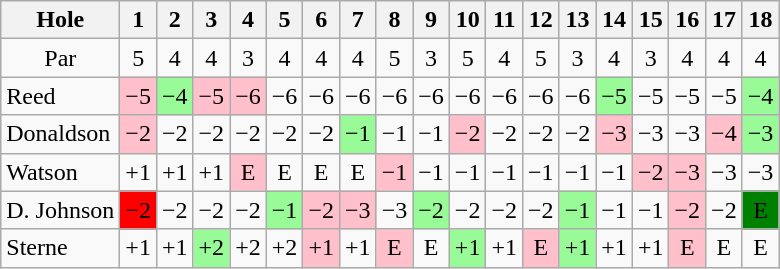<table class="wikitable" style="text-align:center">
<tr>
<th>Hole</th>
<th>1</th>
<th>2</th>
<th>3</th>
<th>4</th>
<th>5</th>
<th>6</th>
<th>7</th>
<th>8</th>
<th>9</th>
<th>10</th>
<th>11</th>
<th>12</th>
<th>13</th>
<th>14</th>
<th>15</th>
<th>16</th>
<th>17</th>
<th>18</th>
</tr>
<tr>
<td>Par</td>
<td>5</td>
<td>4</td>
<td>4</td>
<td>3</td>
<td>4</td>
<td>4</td>
<td>4</td>
<td>5</td>
<td>3</td>
<td>5</td>
<td>4</td>
<td>5</td>
<td>3</td>
<td>4</td>
<td>3</td>
<td>4</td>
<td>4</td>
<td>4</td>
</tr>
<tr>
<td align=left> Reed</td>
<td style="background: Pink;">−5</td>
<td style="background: PaleGreen;">−4</td>
<td style="background: Pink;">−5</td>
<td style="background: Pink;">−6</td>
<td>−6</td>
<td>−6</td>
<td>−6</td>
<td>−6</td>
<td>−6</td>
<td>−6</td>
<td>−6</td>
<td>−6</td>
<td>−6</td>
<td style="background: PaleGreen;">−5</td>
<td>−5</td>
<td>−5</td>
<td>−5</td>
<td style="background: PaleGreen;">−4</td>
</tr>
<tr>
<td align=left> Donaldson</td>
<td style="background: Pink;">−2</td>
<td>−2</td>
<td>−2</td>
<td>−2</td>
<td>−2</td>
<td>−2</td>
<td style="background: PaleGreen;">−1</td>
<td>−1</td>
<td>−1</td>
<td style="background: Pink;">−2</td>
<td>−2</td>
<td>−2</td>
<td>−2</td>
<td style="background: Pink;">−3</td>
<td>−3</td>
<td>−3</td>
<td style="background: Pink;">−4</td>
<td style="background: PaleGreen;">−3</td>
</tr>
<tr>
<td align=left> Watson</td>
<td>+1</td>
<td>+1</td>
<td>+1</td>
<td style="background: Pink;">E</td>
<td>E</td>
<td>E</td>
<td>E</td>
<td style="background: Pink;">−1</td>
<td>−1</td>
<td>−1</td>
<td>−1</td>
<td>−1</td>
<td>−1</td>
<td>−1</td>
<td style="background: Pink;">−2</td>
<td style="background: Pink;">−3</td>
<td>−3</td>
<td>−3</td>
</tr>
<tr>
<td align=left> D. Johnson</td>
<td style="background: Red;">−2</td>
<td>−2</td>
<td>−2</td>
<td>−2</td>
<td style="background: PaleGreen;">−1</td>
<td style="background: Pink;">−2</td>
<td style="background: Pink;">−3</td>
<td>−3</td>
<td style="background: PaleGreen;">−2</td>
<td>−2</td>
<td>−2</td>
<td>−2</td>
<td style="background: PaleGreen;">−1</td>
<td>−1</td>
<td>−1</td>
<td style="background: Pink;">−2</td>
<td>−2</td>
<td style="background: Green;">E</td>
</tr>
<tr>
<td align=left> Sterne</td>
<td>+1</td>
<td>+1</td>
<td style="background: PaleGreen;">+2</td>
<td>+2</td>
<td>+2</td>
<td style="background: Pink;">+1</td>
<td>+1</td>
<td style="background: Pink;">E</td>
<td>E</td>
<td style="background: PaleGreen;">+1</td>
<td>+1</td>
<td style="background: Pink;">E</td>
<td style="background: PaleGreen;">+1</td>
<td>+1</td>
<td>+1</td>
<td style="background: Pink;">E</td>
<td>E</td>
<td>E</td>
</tr>
</table>
